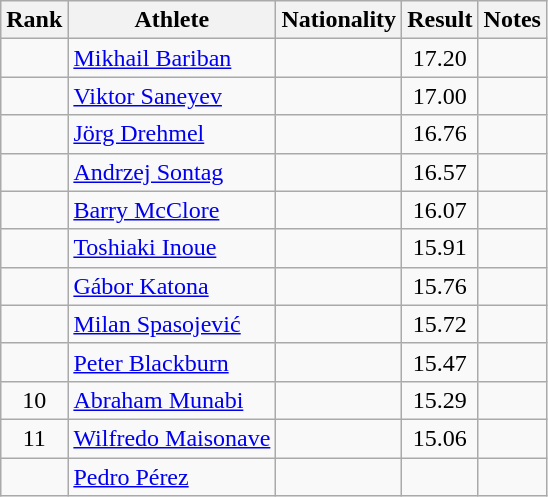<table class="wikitable sortable" style="text-align:center">
<tr>
<th>Rank</th>
<th>Athlete</th>
<th>Nationality</th>
<th>Result</th>
<th>Notes</th>
</tr>
<tr>
<td></td>
<td align=left><a href='#'>Mikhail Bariban</a></td>
<td align=left></td>
<td>17.20</td>
<td></td>
</tr>
<tr>
<td></td>
<td align=left><a href='#'>Viktor Saneyev</a></td>
<td align=left></td>
<td>17.00</td>
<td></td>
</tr>
<tr>
<td></td>
<td align=left><a href='#'>Jörg Drehmel</a></td>
<td align=left></td>
<td>16.76</td>
<td></td>
</tr>
<tr>
<td></td>
<td align=left><a href='#'>Andrzej Sontag</a></td>
<td align=left></td>
<td>16.57</td>
<td></td>
</tr>
<tr>
<td></td>
<td align=left><a href='#'>Barry McClore</a></td>
<td align=left></td>
<td>16.07</td>
<td></td>
</tr>
<tr>
<td></td>
<td align=left><a href='#'>Toshiaki Inoue</a></td>
<td align=left></td>
<td>15.91</td>
<td></td>
</tr>
<tr>
<td></td>
<td align=left><a href='#'>Gábor Katona</a></td>
<td align=left></td>
<td>15.76</td>
<td></td>
</tr>
<tr>
<td></td>
<td align=left><a href='#'>Milan Spasojević</a></td>
<td align=left></td>
<td>15.72</td>
<td></td>
</tr>
<tr>
<td></td>
<td align=left><a href='#'>Peter Blackburn</a></td>
<td align=left></td>
<td>15.47</td>
<td></td>
</tr>
<tr>
<td>10</td>
<td align=left><a href='#'>Abraham Munabi</a></td>
<td align=left></td>
<td>15.29</td>
<td></td>
</tr>
<tr>
<td>11</td>
<td align=left><a href='#'>Wilfredo Maisonave</a></td>
<td align=left></td>
<td>15.06</td>
<td></td>
</tr>
<tr>
<td></td>
<td align=left><a href='#'>Pedro Pérez</a></td>
<td align=left></td>
<td></td>
<td></td>
</tr>
</table>
